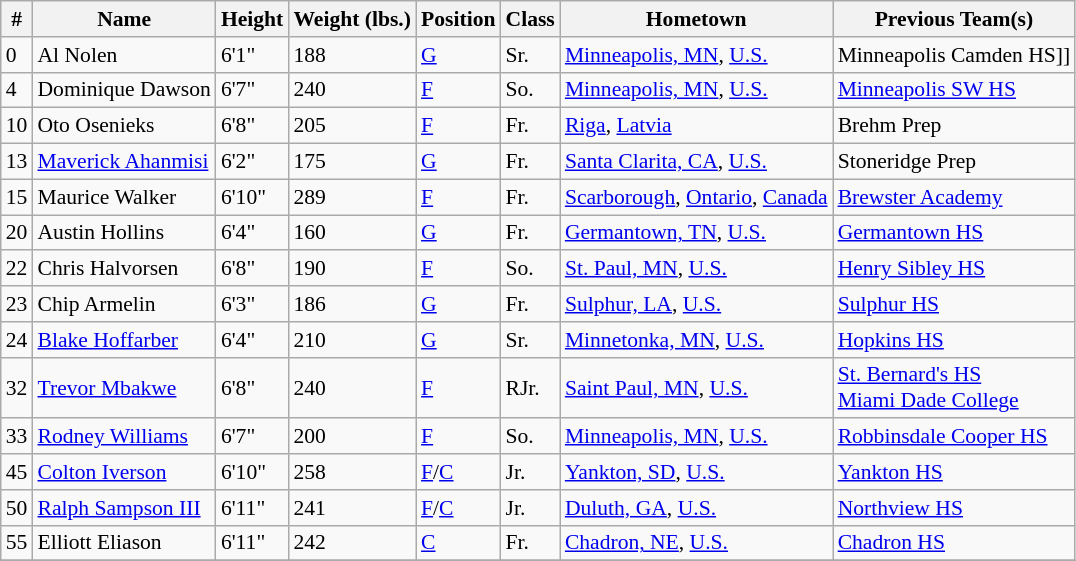<table class="wikitable" style="font-size: 90%">
<tr>
<th>#</th>
<th>Name</th>
<th>Height</th>
<th>Weight (lbs.)</th>
<th>Position</th>
<th>Class</th>
<th>Hometown</th>
<th>Previous Team(s)</th>
</tr>
<tr>
<td>0</td>
<td>Al Nolen</td>
<td>6'1"</td>
<td>188</td>
<td><a href='#'>G</a></td>
<td>Sr.</td>
<td><a href='#'>Minneapolis, MN</a>, <a href='#'>U.S.</a></td>
<td>Minneapolis Camden HS]]</td>
</tr>
<tr>
<td>4</td>
<td>Dominique Dawson</td>
<td>6'7"</td>
<td>240</td>
<td><a href='#'>F</a></td>
<td>So.</td>
<td><a href='#'>Minneapolis, MN</a>, <a href='#'>U.S.</a></td>
<td><a href='#'>Minneapolis SW HS</a></td>
</tr>
<tr>
<td>10</td>
<td>Oto Osenieks</td>
<td>6'8"</td>
<td>205</td>
<td><a href='#'>F</a></td>
<td>Fr.</td>
<td><a href='#'>Riga</a>, <a href='#'>Latvia</a></td>
<td>Brehm Prep</td>
</tr>
<tr>
<td>13</td>
<td><a href='#'>Maverick Ahanmisi</a></td>
<td>6'2"</td>
<td>175</td>
<td><a href='#'>G</a></td>
<td>Fr.</td>
<td><a href='#'>Santa Clarita, CA</a>, <a href='#'>U.S.</a></td>
<td>Stoneridge Prep</td>
</tr>
<tr>
<td>15</td>
<td>Maurice Walker</td>
<td>6'10"</td>
<td>289</td>
<td><a href='#'>F</a></td>
<td>Fr.</td>
<td><a href='#'>Scarborough</a>, <a href='#'>Ontario</a>, <a href='#'>Canada</a></td>
<td><a href='#'>Brewster Academy</a></td>
</tr>
<tr>
<td>20</td>
<td>Austin Hollins</td>
<td>6'4"</td>
<td>160</td>
<td><a href='#'>G</a></td>
<td>Fr.</td>
<td><a href='#'>Germantown, TN</a>, <a href='#'>U.S.</a></td>
<td><a href='#'>Germantown HS</a></td>
</tr>
<tr>
<td>22</td>
<td>Chris Halvorsen</td>
<td>6'8"</td>
<td>190</td>
<td><a href='#'>F</a></td>
<td>So.</td>
<td><a href='#'>St. Paul, MN</a>, <a href='#'>U.S.</a></td>
<td><a href='#'>Henry Sibley HS</a></td>
</tr>
<tr>
<td>23</td>
<td>Chip Armelin</td>
<td>6'3"</td>
<td>186</td>
<td><a href='#'>G</a></td>
<td>Fr.</td>
<td><a href='#'>Sulphur, LA</a>, <a href='#'>U.S.</a></td>
<td><a href='#'>Sulphur HS</a></td>
</tr>
<tr>
<td>24</td>
<td><a href='#'>Blake Hoffarber</a></td>
<td>6'4"</td>
<td>210</td>
<td><a href='#'>G</a></td>
<td>Sr.</td>
<td><a href='#'>Minnetonka, MN</a>, <a href='#'>U.S.</a></td>
<td><a href='#'>Hopkins HS</a></td>
</tr>
<tr>
<td>32</td>
<td><a href='#'>Trevor Mbakwe</a></td>
<td>6'8"</td>
<td>240</td>
<td><a href='#'>F</a></td>
<td>RJr.</td>
<td><a href='#'>Saint Paul, MN</a>, <a href='#'>U.S.</a></td>
<td><a href='#'>St. Bernard's HS</a><br><a href='#'>Miami Dade College</a></td>
</tr>
<tr>
<td>33</td>
<td><a href='#'>Rodney Williams</a></td>
<td>6'7"</td>
<td>200</td>
<td><a href='#'>F</a></td>
<td>So.</td>
<td><a href='#'>Minneapolis, MN</a>, <a href='#'>U.S.</a></td>
<td><a href='#'>Robbinsdale Cooper HS</a></td>
</tr>
<tr>
<td>45</td>
<td><a href='#'>Colton Iverson</a></td>
<td>6'10"</td>
<td>258</td>
<td><a href='#'>F</a>/<a href='#'>C</a></td>
<td>Jr.</td>
<td><a href='#'>Yankton, SD</a>, <a href='#'>U.S.</a></td>
<td><a href='#'>Yankton HS</a></td>
</tr>
<tr>
<td>50</td>
<td><a href='#'>Ralph Sampson III</a></td>
<td>6'11"</td>
<td>241</td>
<td><a href='#'>F</a>/<a href='#'>C</a></td>
<td>Jr.</td>
<td><a href='#'>Duluth, GA</a>, <a href='#'>U.S.</a></td>
<td><a href='#'>Northview HS</a></td>
</tr>
<tr>
<td>55</td>
<td>Elliott Eliason</td>
<td>6'11"</td>
<td>242</td>
<td><a href='#'>C</a></td>
<td>Fr.</td>
<td><a href='#'>Chadron, NE</a>, <a href='#'>U.S.</a></td>
<td><a href='#'>Chadron HS</a></td>
</tr>
<tr>
</tr>
</table>
